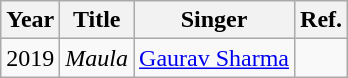<table class="wikitable sortable">
<tr>
<th>Year</th>
<th>Title</th>
<th>Singer</th>
<th class="unsortable">Ref.</th>
</tr>
<tr>
<td>2019</td>
<td><em>Maula</em></td>
<td><a href='#'>Gaurav Sharma</a></td>
<td></td>
</tr>
</table>
